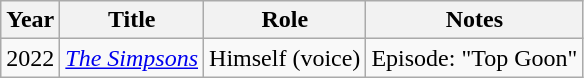<table class="wikitable sortable">
<tr>
<th>Year</th>
<th>Title</th>
<th>Role</th>
<th class="unsortable">Notes</th>
</tr>
<tr>
<td>2022</td>
<td><em><a href='#'>The Simpsons</a></em></td>
<td>Himself (voice)</td>
<td>Episode: "Top Goon"</td>
</tr>
</table>
